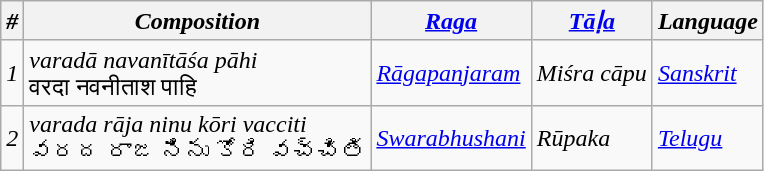<table class="wikitable">
<tr>
<th><em>#</em></th>
<th><em>Composition</em></th>
<th><em><a href='#'>Raga</a></em></th>
<th><em><a href='#'>Tāḷa</a></em></th>
<th><em>Language</em></th>
</tr>
<tr>
<td><em>1</em></td>
<td><em>varadā navanītāśa pāhi</em> <br>वरदा नवनीताश पाहि</td>
<td><em><a href='#'>Rāgapanjaram</a></em></td>
<td><em>Miśra cāpu</em></td>
<td><em><a href='#'>Sanskrit</a></em></td>
</tr>
<tr>
<td><em>2</em></td>
<td><em>varada rāja ninu kōri vacciti</em> <br>వరద రాజ నిను కోరి వచ్చితి</td>
<td><em><a href='#'>Swarabhushani</a></em></td>
<td><em>Rūpaka</em></td>
<td><em><a href='#'>Telugu</a></em></td>
</tr>
</table>
